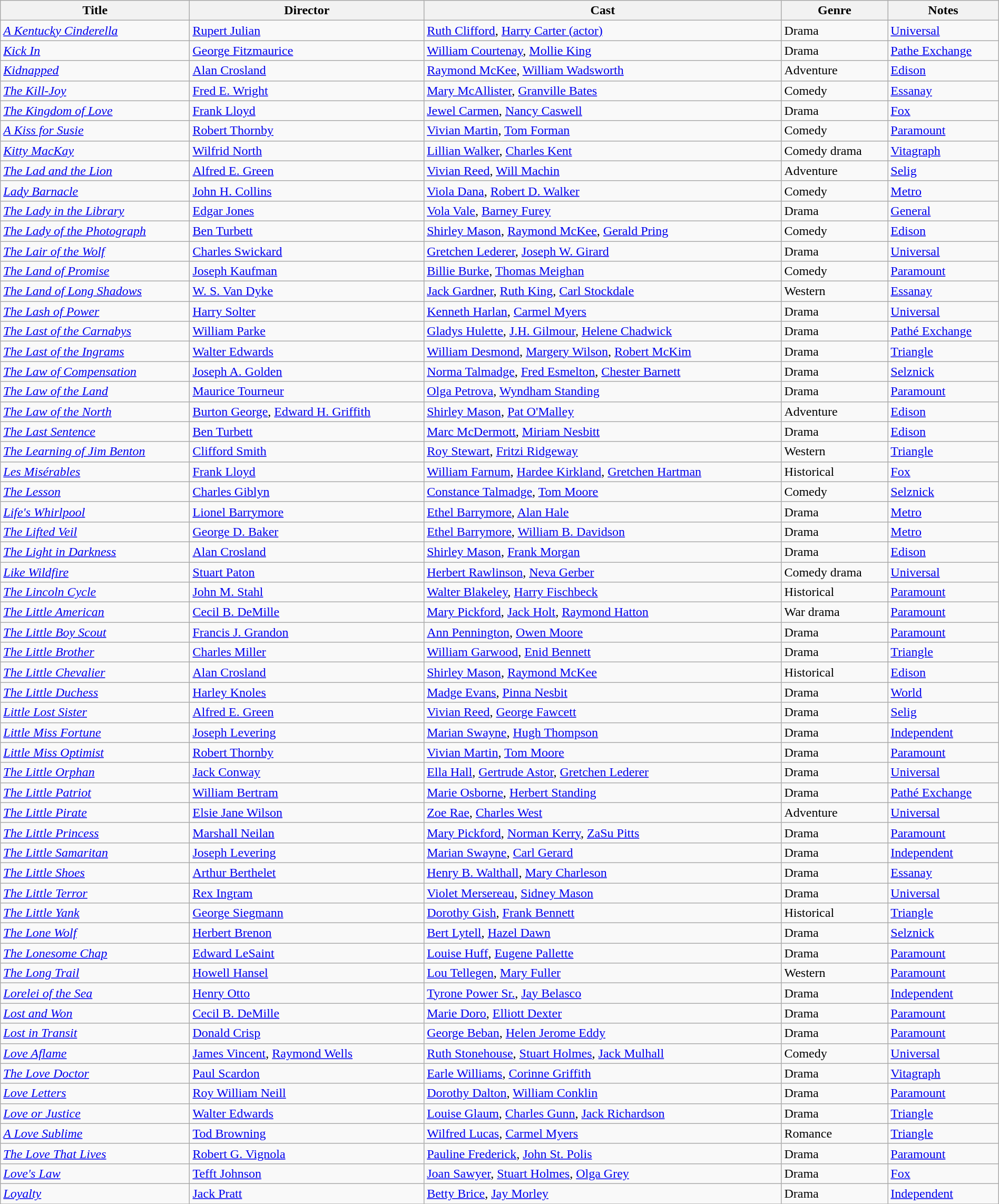<table class="wikitable" width= "100%">
<tr>
<th>Title</th>
<th>Director</th>
<th>Cast</th>
<th>Genre</th>
<th>Notes</th>
</tr>
<tr>
<td><em><a href='#'>A Kentucky Cinderella</a></em></td>
<td><a href='#'>Rupert Julian</a></td>
<td><a href='#'>Ruth Clifford</a>, <a href='#'>Harry Carter (actor)</a></td>
<td>Drama</td>
<td><a href='#'>Universal</a></td>
</tr>
<tr>
<td><em><a href='#'>Kick In</a></em></td>
<td><a href='#'>George Fitzmaurice</a></td>
<td><a href='#'>William Courtenay</a>, <a href='#'>Mollie King</a></td>
<td>Drama</td>
<td><a href='#'>Pathe Exchange</a></td>
</tr>
<tr>
<td><em><a href='#'>Kidnapped</a></em></td>
<td><a href='#'>Alan Crosland</a></td>
<td><a href='#'>Raymond McKee</a>, <a href='#'>William Wadsworth</a></td>
<td>Adventure</td>
<td><a href='#'>Edison</a></td>
</tr>
<tr>
<td><em><a href='#'>The Kill-Joy</a></em></td>
<td><a href='#'>Fred E. Wright</a></td>
<td><a href='#'>Mary McAllister</a>, <a href='#'>Granville Bates</a></td>
<td>Comedy</td>
<td><a href='#'>Essanay</a></td>
</tr>
<tr>
<td><em><a href='#'>The Kingdom of Love</a></em></td>
<td><a href='#'>Frank Lloyd</a></td>
<td><a href='#'>Jewel Carmen</a>, <a href='#'>Nancy Caswell</a></td>
<td>Drama</td>
<td><a href='#'>Fox</a></td>
</tr>
<tr>
<td><em><a href='#'>A Kiss for Susie</a></em></td>
<td><a href='#'>Robert Thornby</a></td>
<td><a href='#'>Vivian Martin</a>, <a href='#'>Tom Forman</a></td>
<td>Comedy</td>
<td><a href='#'>Paramount</a></td>
</tr>
<tr>
<td><em><a href='#'>Kitty MacKay</a></em></td>
<td><a href='#'>Wilfrid North</a></td>
<td><a href='#'>Lillian Walker</a>, <a href='#'>Charles Kent</a></td>
<td>Comedy drama</td>
<td><a href='#'>Vitagraph</a></td>
</tr>
<tr>
<td><em><a href='#'>The Lad and the Lion</a></em></td>
<td><a href='#'>Alfred E. Green</a></td>
<td><a href='#'>Vivian Reed</a>, <a href='#'>Will Machin</a></td>
<td>Adventure</td>
<td><a href='#'>Selig</a></td>
</tr>
<tr>
<td><em><a href='#'>Lady Barnacle</a></em></td>
<td><a href='#'>John H. Collins</a></td>
<td><a href='#'>Viola Dana</a>, <a href='#'>Robert D. Walker</a></td>
<td>Comedy</td>
<td><a href='#'>Metro</a></td>
</tr>
<tr>
<td><em><a href='#'>The Lady in the Library</a></em></td>
<td><a href='#'>Edgar Jones</a></td>
<td><a href='#'>Vola Vale</a>, <a href='#'>Barney Furey</a></td>
<td>Drama</td>
<td><a href='#'>General</a></td>
</tr>
<tr>
<td><em><a href='#'>The Lady of the Photograph</a></em></td>
<td><a href='#'>Ben Turbett</a></td>
<td><a href='#'>Shirley Mason</a>, <a href='#'>Raymond McKee</a>, <a href='#'>Gerald Pring</a></td>
<td>Comedy</td>
<td><a href='#'>Edison</a></td>
</tr>
<tr>
<td><em><a href='#'>The Lair of the Wolf</a></em></td>
<td><a href='#'>Charles Swickard</a></td>
<td><a href='#'>Gretchen Lederer</a>, <a href='#'>Joseph W. Girard</a></td>
<td>Drama</td>
<td><a href='#'>Universal</a></td>
</tr>
<tr>
<td><em><a href='#'>The Land of Promise</a></em></td>
<td><a href='#'>Joseph Kaufman</a></td>
<td><a href='#'>Billie Burke</a>, <a href='#'>Thomas Meighan</a></td>
<td>Comedy</td>
<td><a href='#'>Paramount</a></td>
</tr>
<tr>
<td><em><a href='#'>The Land of Long Shadows</a></em></td>
<td><a href='#'>W. S. Van Dyke</a></td>
<td><a href='#'>Jack Gardner</a>, <a href='#'>Ruth King</a>, <a href='#'>Carl Stockdale</a></td>
<td>Western</td>
<td><a href='#'>Essanay</a></td>
</tr>
<tr>
<td><em><a href='#'>The Lash of Power</a></em></td>
<td><a href='#'>Harry Solter</a></td>
<td><a href='#'>Kenneth Harlan</a>, <a href='#'>Carmel Myers</a></td>
<td>Drama</td>
<td><a href='#'>Universal</a></td>
</tr>
<tr>
<td><em><a href='#'>The Last of the Carnabys</a></em></td>
<td><a href='#'>William Parke</a></td>
<td><a href='#'>Gladys Hulette</a>, <a href='#'>J.H. Gilmour</a>, <a href='#'>Helene Chadwick</a></td>
<td>Drama</td>
<td><a href='#'>Pathé Exchange</a></td>
</tr>
<tr>
<td><em><a href='#'>The Last of the Ingrams</a></em></td>
<td><a href='#'>Walter Edwards</a></td>
<td><a href='#'>William Desmond</a>, <a href='#'>Margery Wilson</a>, <a href='#'>Robert McKim</a></td>
<td>Drama</td>
<td><a href='#'>Triangle</a></td>
</tr>
<tr>
<td><em><a href='#'>The Law of Compensation</a></em></td>
<td><a href='#'>Joseph A. Golden</a></td>
<td><a href='#'>Norma Talmadge</a>, <a href='#'>Fred Esmelton</a>, <a href='#'>Chester Barnett</a></td>
<td>Drama</td>
<td><a href='#'>Selznick</a></td>
</tr>
<tr>
<td><em><a href='#'>The Law of the Land</a></em></td>
<td><a href='#'>Maurice Tourneur</a></td>
<td><a href='#'>Olga Petrova</a>, <a href='#'>Wyndham Standing</a></td>
<td>Drama</td>
<td><a href='#'>Paramount</a></td>
</tr>
<tr>
<td><em><a href='#'>The Law of the North</a></em></td>
<td><a href='#'>Burton George</a>, <a href='#'>Edward H. Griffith</a></td>
<td><a href='#'>Shirley Mason</a>, <a href='#'>Pat O'Malley</a></td>
<td>Adventure</td>
<td><a href='#'>Edison</a></td>
</tr>
<tr>
<td><em><a href='#'>The Last Sentence</a></em></td>
<td><a href='#'>Ben Turbett</a></td>
<td><a href='#'>Marc McDermott</a>, <a href='#'>Miriam Nesbitt</a></td>
<td>Drama</td>
<td><a href='#'>Edison</a></td>
</tr>
<tr>
<td><em><a href='#'>The Learning of Jim Benton</a></em></td>
<td><a href='#'>Clifford Smith</a></td>
<td><a href='#'>Roy Stewart</a>, <a href='#'>Fritzi Ridgeway</a></td>
<td>Western</td>
<td><a href='#'>Triangle</a></td>
</tr>
<tr>
<td><em><a href='#'>Les Misérables</a></em></td>
<td><a href='#'>Frank Lloyd</a></td>
<td><a href='#'>William Farnum</a>, <a href='#'>Hardee Kirkland</a>, <a href='#'>Gretchen Hartman</a></td>
<td>Historical</td>
<td><a href='#'>Fox</a></td>
</tr>
<tr>
<td><em><a href='#'>The Lesson</a></em></td>
<td><a href='#'>Charles Giblyn</a></td>
<td><a href='#'>Constance Talmadge</a>, <a href='#'>Tom Moore</a></td>
<td>Comedy</td>
<td><a href='#'>Selznick</a></td>
</tr>
<tr>
<td><em><a href='#'>Life's Whirlpool</a></em></td>
<td><a href='#'>Lionel Barrymore</a></td>
<td><a href='#'>Ethel Barrymore</a>, <a href='#'>Alan Hale</a></td>
<td>Drama</td>
<td><a href='#'>Metro</a></td>
</tr>
<tr>
<td><em><a href='#'>The Lifted Veil</a></em></td>
<td><a href='#'>George D. Baker</a></td>
<td><a href='#'>Ethel Barrymore</a>, <a href='#'>William B. Davidson</a></td>
<td>Drama</td>
<td><a href='#'>Metro</a></td>
</tr>
<tr>
<td><em><a href='#'>The Light in Darkness</a></em></td>
<td><a href='#'>Alan Crosland</a></td>
<td><a href='#'>Shirley Mason</a>, <a href='#'>Frank Morgan</a></td>
<td>Drama</td>
<td><a href='#'>Edison</a></td>
</tr>
<tr>
<td><em><a href='#'>Like Wildfire</a></em></td>
<td><a href='#'>Stuart Paton</a></td>
<td><a href='#'>Herbert Rawlinson</a>, <a href='#'>Neva Gerber</a></td>
<td>Comedy drama</td>
<td><a href='#'>Universal</a></td>
</tr>
<tr>
<td><em><a href='#'>The Lincoln Cycle</a></em></td>
<td><a href='#'>John M. Stahl</a></td>
<td><a href='#'>Walter Blakeley</a>, <a href='#'>Harry Fischbeck</a></td>
<td>Historical</td>
<td><a href='#'>Paramount</a></td>
</tr>
<tr>
<td><em><a href='#'>The Little American</a></em></td>
<td><a href='#'>Cecil B. DeMille</a></td>
<td><a href='#'>Mary Pickford</a>, <a href='#'>Jack Holt</a>, <a href='#'>Raymond Hatton</a></td>
<td>War drama</td>
<td><a href='#'>Paramount</a></td>
</tr>
<tr>
<td><em><a href='#'>The Little Boy Scout</a></em></td>
<td><a href='#'>Francis J. Grandon</a></td>
<td><a href='#'>Ann Pennington</a>, <a href='#'>Owen Moore</a></td>
<td>Drama</td>
<td><a href='#'>Paramount</a></td>
</tr>
<tr>
<td><em><a href='#'>The Little Brother</a></em></td>
<td><a href='#'>Charles Miller</a></td>
<td><a href='#'>William Garwood</a>, <a href='#'>Enid Bennett</a></td>
<td>Drama</td>
<td><a href='#'>Triangle</a></td>
</tr>
<tr>
<td><em><a href='#'>The Little Chevalier</a></em></td>
<td><a href='#'>Alan Crosland</a></td>
<td><a href='#'>Shirley Mason</a>, <a href='#'>Raymond McKee</a></td>
<td>Historical</td>
<td><a href='#'>Edison</a></td>
</tr>
<tr>
<td><em><a href='#'>The Little Duchess</a></em></td>
<td><a href='#'>Harley Knoles</a></td>
<td><a href='#'>Madge Evans</a>, <a href='#'>Pinna Nesbit</a></td>
<td>Drama</td>
<td><a href='#'>World</a></td>
</tr>
<tr>
<td><em><a href='#'>Little Lost Sister</a></em></td>
<td><a href='#'>Alfred E. Green</a></td>
<td><a href='#'>Vivian Reed</a>, <a href='#'>George Fawcett</a></td>
<td>Drama</td>
<td><a href='#'>Selig</a></td>
</tr>
<tr>
<td><em><a href='#'>Little Miss Fortune</a></em></td>
<td><a href='#'>Joseph Levering</a></td>
<td><a href='#'>Marian Swayne</a>, <a href='#'>Hugh Thompson</a></td>
<td>Drama</td>
<td><a href='#'>Independent</a></td>
</tr>
<tr>
<td><em><a href='#'>Little Miss Optimist</a></em></td>
<td><a href='#'>Robert Thornby</a></td>
<td><a href='#'>Vivian Martin</a>, <a href='#'>Tom Moore</a></td>
<td>Drama</td>
<td><a href='#'>Paramount</a></td>
</tr>
<tr>
<td><em><a href='#'>The Little Orphan</a></em></td>
<td><a href='#'>Jack Conway</a></td>
<td><a href='#'>Ella Hall</a>, <a href='#'>Gertrude Astor</a>, <a href='#'>Gretchen Lederer</a></td>
<td>Drama</td>
<td><a href='#'>Universal</a></td>
</tr>
<tr>
<td><em><a href='#'>The Little Patriot</a></em></td>
<td><a href='#'>William Bertram</a></td>
<td><a href='#'>Marie Osborne</a>, <a href='#'>Herbert Standing</a></td>
<td>Drama</td>
<td><a href='#'>Pathé Exchange</a></td>
</tr>
<tr>
<td><em><a href='#'>The Little Pirate</a></em></td>
<td><a href='#'>Elsie Jane Wilson</a></td>
<td><a href='#'>Zoe Rae</a>, <a href='#'>Charles West</a></td>
<td>Adventure</td>
<td><a href='#'>Universal</a></td>
</tr>
<tr>
<td><em><a href='#'>The Little Princess</a></em></td>
<td><a href='#'>Marshall Neilan</a></td>
<td><a href='#'>Mary Pickford</a>, <a href='#'>Norman Kerry</a>, <a href='#'>ZaSu Pitts</a></td>
<td>Drama</td>
<td><a href='#'>Paramount</a></td>
</tr>
<tr>
<td><em><a href='#'>The Little Samaritan</a></em></td>
<td><a href='#'>Joseph Levering</a></td>
<td><a href='#'>Marian Swayne</a>, <a href='#'>Carl Gerard</a></td>
<td>Drama</td>
<td><a href='#'>Independent</a></td>
</tr>
<tr>
<td><em><a href='#'>The Little Shoes</a></em></td>
<td><a href='#'>Arthur Berthelet</a></td>
<td><a href='#'>Henry B. Walthall</a>, <a href='#'>Mary Charleson</a></td>
<td>Drama</td>
<td><a href='#'>Essanay</a></td>
</tr>
<tr>
<td><em><a href='#'>The Little Terror</a></em></td>
<td><a href='#'>Rex Ingram</a></td>
<td><a href='#'>Violet Mersereau</a>, <a href='#'>Sidney Mason</a></td>
<td>Drama</td>
<td><a href='#'>Universal</a></td>
</tr>
<tr>
<td><em><a href='#'>The Little Yank</a></em></td>
<td><a href='#'>George Siegmann</a></td>
<td><a href='#'>Dorothy Gish</a>, <a href='#'>Frank Bennett</a></td>
<td>Historical</td>
<td><a href='#'>Triangle</a></td>
</tr>
<tr>
<td><em><a href='#'>The Lone Wolf</a></em></td>
<td><a href='#'>Herbert Brenon</a></td>
<td><a href='#'>Bert Lytell</a>, <a href='#'>Hazel Dawn</a></td>
<td>Drama</td>
<td><a href='#'>Selznick</a></td>
</tr>
<tr>
<td><em><a href='#'>The Lonesome Chap</a></em></td>
<td><a href='#'>Edward LeSaint</a></td>
<td><a href='#'>Louise Huff</a>, <a href='#'>Eugene Pallette</a></td>
<td>Drama</td>
<td><a href='#'>Paramount</a></td>
</tr>
<tr>
<td><em><a href='#'>The Long Trail</a></em></td>
<td><a href='#'>Howell Hansel</a></td>
<td><a href='#'>Lou Tellegen</a>, <a href='#'>Mary Fuller</a></td>
<td>Western</td>
<td><a href='#'>Paramount</a></td>
</tr>
<tr>
<td><em><a href='#'>Lorelei of the Sea</a></em></td>
<td><a href='#'>Henry Otto</a></td>
<td><a href='#'>Tyrone Power Sr.</a>, <a href='#'>Jay Belasco</a></td>
<td>Drama</td>
<td><a href='#'>Independent</a></td>
</tr>
<tr>
<td><em><a href='#'>Lost and Won</a></em></td>
<td><a href='#'>Cecil B. DeMille</a></td>
<td><a href='#'>Marie Doro</a>, <a href='#'>Elliott Dexter</a></td>
<td>Drama</td>
<td><a href='#'>Paramount</a></td>
</tr>
<tr>
<td><em><a href='#'>Lost in Transit</a></em></td>
<td><a href='#'>Donald Crisp</a></td>
<td><a href='#'>George Beban</a>, <a href='#'>Helen Jerome Eddy</a></td>
<td>Drama</td>
<td><a href='#'>Paramount</a></td>
</tr>
<tr>
<td><em><a href='#'>Love Aflame</a></em></td>
<td><a href='#'>James Vincent</a>, <a href='#'>Raymond Wells</a></td>
<td><a href='#'>Ruth Stonehouse</a>, <a href='#'>Stuart Holmes</a>, <a href='#'>Jack Mulhall</a></td>
<td>Comedy</td>
<td><a href='#'>Universal</a></td>
</tr>
<tr>
<td><em><a href='#'>The Love Doctor</a></em></td>
<td><a href='#'>Paul Scardon</a></td>
<td><a href='#'>Earle Williams</a>, <a href='#'>Corinne Griffith</a></td>
<td>Drama</td>
<td><a href='#'>Vitagraph</a></td>
</tr>
<tr>
<td><em><a href='#'>Love Letters</a></em></td>
<td><a href='#'>Roy William Neill</a></td>
<td><a href='#'>Dorothy Dalton</a>, <a href='#'>William Conklin</a></td>
<td>Drama</td>
<td><a href='#'>Paramount</a></td>
</tr>
<tr>
<td><em><a href='#'>Love or Justice</a></em></td>
<td><a href='#'>Walter Edwards</a></td>
<td><a href='#'>Louise Glaum</a>, <a href='#'>Charles Gunn</a>, <a href='#'>Jack Richardson</a></td>
<td>Drama</td>
<td><a href='#'>Triangle</a></td>
</tr>
<tr>
<td><em><a href='#'>A Love Sublime</a></em></td>
<td><a href='#'>Tod Browning</a></td>
<td><a href='#'>Wilfred Lucas</a>, <a href='#'>Carmel Myers</a></td>
<td>Romance</td>
<td><a href='#'>Triangle</a></td>
</tr>
<tr>
<td><em><a href='#'>The Love That Lives</a></em></td>
<td><a href='#'>Robert G. Vignola</a></td>
<td><a href='#'>Pauline Frederick</a>, <a href='#'>John St. Polis</a></td>
<td>Drama</td>
<td><a href='#'>Paramount</a></td>
</tr>
<tr>
<td><em><a href='#'>Love's Law</a></em></td>
<td><a href='#'>Tefft Johnson</a></td>
<td><a href='#'>Joan Sawyer</a>, <a href='#'>Stuart Holmes</a>, <a href='#'>Olga Grey</a></td>
<td>Drama</td>
<td><a href='#'>Fox</a></td>
</tr>
<tr>
<td><em><a href='#'>Loyalty</a></em></td>
<td><a href='#'>Jack Pratt</a></td>
<td><a href='#'>Betty Brice</a>, <a href='#'>Jay Morley</a></td>
<td>Drama</td>
<td><a href='#'>Independent</a></td>
</tr>
<tr>
</tr>
</table>
